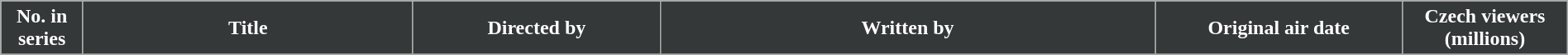<table class="wikitable plainrowheaders" style="width: 100%; margin-right: 0;">
<tr>
<th scope=col style="background: #353839; color: #fff; text-align:center;" width=5%>No. in<br>series</th>
<th scope=col style="background: #353839; color: #fff; text-align:center;" width=20%>Title</th>
<th scope=col style="background: #353839; color: #fff; text-align:center;" width=15%>Directed by</th>
<th scope=col style="background: #353839; color: #fff; text-align:center;" width=30%>Written by</th>
<th scope=col style="background: #353839; color: #fff; text-align:center;" width=15%>Original air date</th>
<th scope=col style="background: #353839; color: #fff; text-align:center;" width=10%>Czech viewers<br>(millions)</th>
</tr>
<tr>
</tr>
</table>
